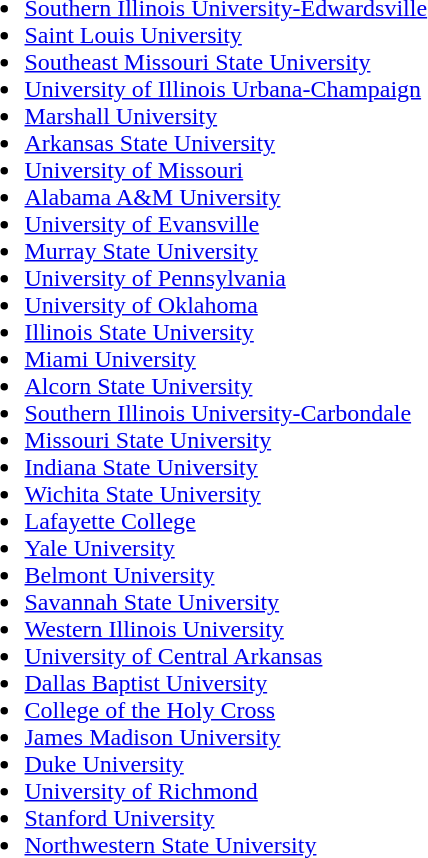<table>
<tr>
<td valign="top"><br><ul><li><a href='#'>Southern Illinois University-Edwardsville</a></li><li><a href='#'>Saint Louis University</a></li><li><a href='#'>Southeast Missouri State University</a></li><li><a href='#'>University of Illinois Urbana-Champaign</a></li><li><a href='#'>Marshall University</a></li><li><a href='#'>Arkansas State University</a></li><li><a href='#'>University of Missouri</a></li><li><a href='#'>Alabama A&M University</a></li><li><a href='#'>University of Evansville</a></li><li><a href='#'>Murray State University</a></li><li><a href='#'>University of Pennsylvania</a></li><li><a href='#'>University of Oklahoma</a></li><li><a href='#'>Illinois State University</a></li><li><a href='#'>Miami University</a></li><li><a href='#'>Alcorn State University</a></li><li><a href='#'>Southern Illinois University-Carbondale</a></li><li><a href='#'>Missouri State University</a></li><li><a href='#'>Indiana State University</a></li><li><a href='#'>Wichita State University</a></li><li><a href='#'>Lafayette College</a></li><li><a href='#'>Yale University</a></li><li><a href='#'>Belmont University</a></li><li><a href='#'>Savannah State University</a></li><li><a href='#'>Western Illinois University</a></li><li><a href='#'>University of Central Arkansas</a></li><li><a href='#'>Dallas Baptist University</a></li><li><a href='#'>College of the Holy Cross</a></li><li><a href='#'>James Madison University</a></li><li><a href='#'>Duke University</a></li><li><a href='#'>University of Richmond</a></li><li><a href='#'>Stanford University</a></li><li><a href='#'>Northwestern State University</a></li></ul></td>
<td valign="top"><br></td>
<td valign="top"><br></td>
<td valign="top"><br></td>
</tr>
</table>
